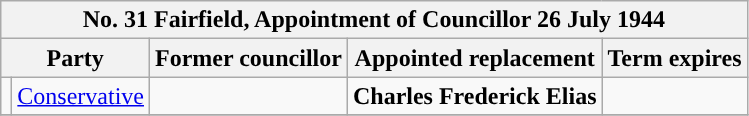<table class="wikitable">
<tr>
<th colspan="5"><strong>No. 31 Fairfield, Appointment of Councillor 26 July 1944</strong></th>
</tr>
<tr>
<th colspan="2">Party</th>
<th>Former councillor</th>
<th>Appointed replacement</th>
<th>Term expires</th>
</tr>
<tr>
<td style="background-color:"></td>
<td><a href='#'>Conservative</a></td>
<td></td>
<td><strong>Charles Frederick Elias</strong></td>
<td></td>
</tr>
<tr>
</tr>
</table>
